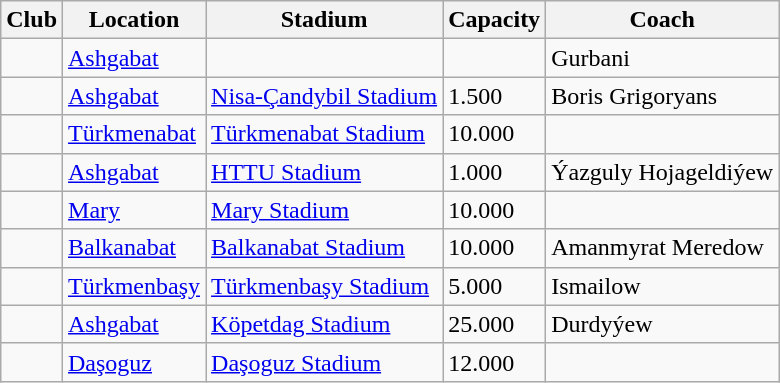<table class="wikitable sortable">
<tr>
<th>Club</th>
<th>Location</th>
<th>Stadium</th>
<th>Capacity</th>
<th>Coach</th>
</tr>
<tr --->
<td></td>
<td><a href='#'>Ashgabat</a></td>
<td></td>
<td></td>
<td> Gurbani</td>
</tr>
<tr --->
<td></td>
<td><a href='#'>Ashgabat</a></td>
<td><a href='#'>Nisa-Çandybil Stadium</a></td>
<td>1.500</td>
<td> Boris Grigoryans</td>
</tr>
<tr --->
<td></td>
<td><a href='#'>Türkmenabat</a></td>
<td><a href='#'>Türkmenabat Stadium</a></td>
<td>10.000</td>
<td></td>
</tr>
<tr --->
<td></td>
<td><a href='#'>Ashgabat</a></td>
<td><a href='#'>HTTU Stadium</a></td>
<td>1.000</td>
<td> Ýazguly Hojageldiýew</td>
</tr>
<tr --->
<td></td>
<td><a href='#'>Mary</a></td>
<td><a href='#'>Mary Stadium</a></td>
<td>10.000</td>
<td></td>
</tr>
<tr --->
<td></td>
<td><a href='#'>Balkanabat</a></td>
<td><a href='#'>Balkanabat Stadium</a></td>
<td>10.000</td>
<td> Amanmyrat Meredow</td>
</tr>
<tr --->
<td></td>
<td><a href='#'>Türkmenbaşy</a></td>
<td><a href='#'>Türkmenbaşy Stadium</a></td>
<td>5.000</td>
<td> Ismailow</td>
</tr>
<tr --->
<td></td>
<td><a href='#'>Ashgabat</a></td>
<td><a href='#'>Köpetdag Stadium</a></td>
<td>25.000</td>
<td> Durdyýew</td>
</tr>
<tr --->
<td></td>
<td><a href='#'>Daşoguz</a></td>
<td><a href='#'>Daşoguz Stadium</a></td>
<td>12.000</td>
<td></td>
</tr>
</table>
